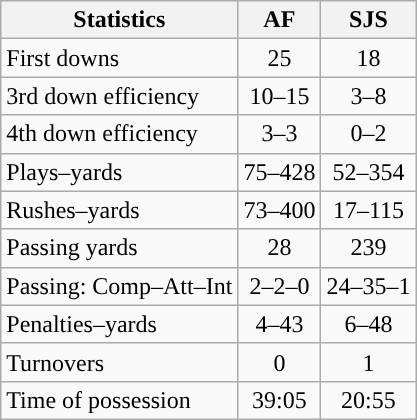<table class="wikitable">
<tr>
<th>Statistics</th>
<th>AF</th>
<th>SJS</th>
</tr>
<tr>
<td>First downs</td>
<td align=center>25</td>
<td align=center>18</td>
</tr>
<tr>
<td>3rd down efficiency</td>
<td align=center>10–15</td>
<td align=center>3–8</td>
</tr>
<tr>
<td>4th down efficiency</td>
<td align=center>3–3</td>
<td align=center>0–2</td>
</tr>
<tr>
<td>Plays–yards</td>
<td align=center>75–428</td>
<td align=center>52–354</td>
</tr>
<tr>
<td>Rushes–yards</td>
<td align=center>73–400</td>
<td align=center>17–115</td>
</tr>
<tr>
<td>Passing yards</td>
<td align=center>28</td>
<td align=center>239</td>
</tr>
<tr>
<td>Passing: Comp–Att–Int</td>
<td align=center>2–2–0</td>
<td align=center>24–35–1</td>
</tr>
<tr>
<td>Penalties–yards</td>
<td align=center>4–43</td>
<td align=center>6–48</td>
</tr>
<tr>
<td>Turnovers</td>
<td align=center>0</td>
<td align=center>1</td>
</tr>
<tr>
<td>Time of possession</td>
<td align=center>39:05</td>
<td align=center>20:55</td>
</tr>
</table>
